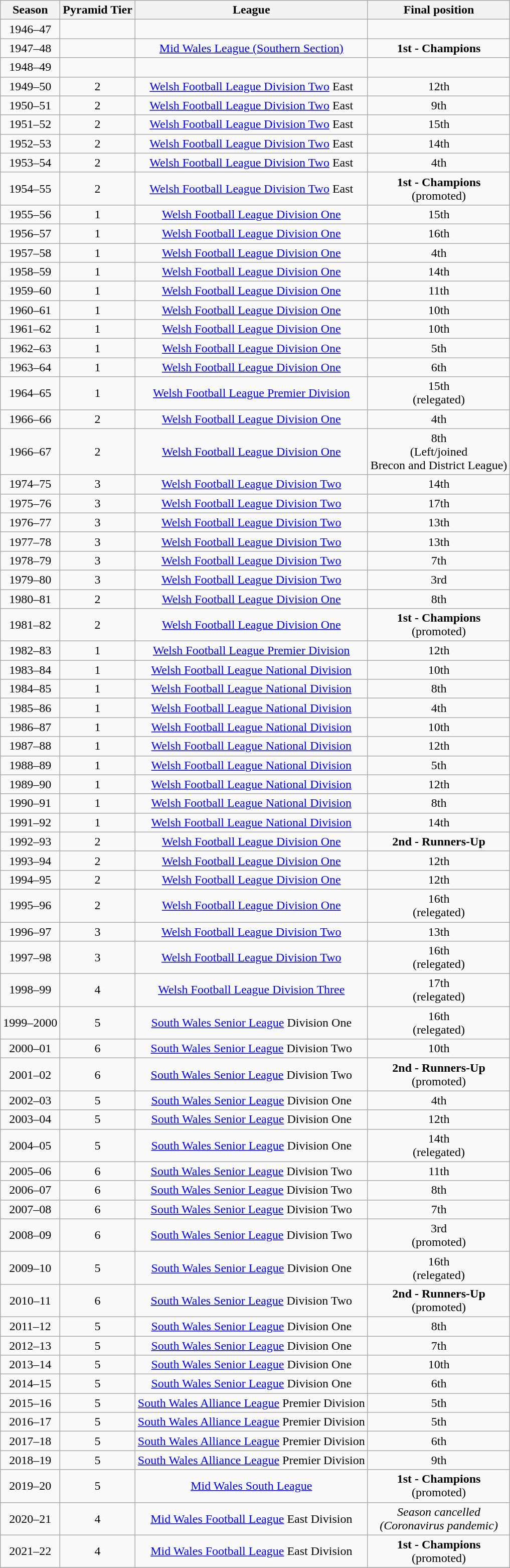<table class="wikitable" style="text-align: center">
<tr>
<th>Season</th>
<th>Pyramid Tier</th>
<th>League</th>
<th>Final position</th>
</tr>
<tr>
<td>1946–47</td>
<td></td>
<td></td>
<td></td>
</tr>
<tr>
<td>1947–48</td>
<td></td>
<td><a href='#'>Mid Wales League (Southern Section)</a></td>
<td><strong>1st - Champions</strong></td>
</tr>
<tr>
<td>1948–49</td>
<td></td>
<td></td>
<td></td>
</tr>
<tr>
<td>1949–50</td>
<td>2</td>
<td><a href='#'>Welsh Football League Division Two</a> East</td>
<td>12th</td>
</tr>
<tr>
<td>1950–51</td>
<td>2</td>
<td><a href='#'>Welsh Football League Division Two</a> East</td>
<td>9th</td>
</tr>
<tr>
<td>1951–52</td>
<td>2</td>
<td><a href='#'>Welsh Football League Division Two</a> East</td>
<td>15th</td>
</tr>
<tr>
<td>1952–53</td>
<td>2</td>
<td><a href='#'>Welsh Football League Division Two</a> East</td>
<td>14th</td>
</tr>
<tr>
<td>1953–54</td>
<td>2</td>
<td><a href='#'>Welsh Football League Division Two</a> East</td>
<td>4th</td>
</tr>
<tr>
<td>1954–55</td>
<td>2</td>
<td><a href='#'>Welsh Football League Division Two</a> East</td>
<td><strong>1st - Champions</strong><br>(promoted)</td>
</tr>
<tr>
<td>1955–56</td>
<td>1</td>
<td><a href='#'>Welsh Football League Division One</a></td>
<td>15th</td>
</tr>
<tr>
<td>1956–57</td>
<td>1</td>
<td><a href='#'>Welsh Football League Division One</a></td>
<td>16th</td>
</tr>
<tr>
<td>1957–58</td>
<td>1</td>
<td><a href='#'>Welsh Football League Division One</a></td>
<td>4th</td>
</tr>
<tr>
<td>1958–59</td>
<td>1</td>
<td><a href='#'>Welsh Football League Division One</a></td>
<td>14th</td>
</tr>
<tr>
<td>1959–60</td>
<td>1</td>
<td><a href='#'>Welsh Football League Division One</a></td>
<td>11th</td>
</tr>
<tr>
<td>1960–61</td>
<td>1</td>
<td><a href='#'>Welsh Football League Division One</a></td>
<td>10th</td>
</tr>
<tr>
<td>1961–62</td>
<td>1</td>
<td><a href='#'>Welsh Football League Division One</a></td>
<td>10th</td>
</tr>
<tr>
<td>1962–63</td>
<td>1</td>
<td><a href='#'>Welsh Football League Division One</a></td>
<td>5th</td>
</tr>
<tr>
<td>1963–64</td>
<td>1</td>
<td><a href='#'>Welsh Football League Division One</a></td>
<td>6th</td>
</tr>
<tr>
<td>1964–65</td>
<td>1</td>
<td><a href='#'>Welsh Football League Premier Division</a></td>
<td>15th<br>(relegated)</td>
</tr>
<tr>
<td>1966–66</td>
<td>2</td>
<td><a href='#'>Welsh Football League Division One</a></td>
<td>4th</td>
</tr>
<tr>
<td>1966–67</td>
<td>2</td>
<td><a href='#'>Welsh Football League Division One</a></td>
<td>8th<br>(Left/joined<br>Brecon and District League)</td>
</tr>
<tr>
<td>1974–75</td>
<td>3</td>
<td><a href='#'>Welsh Football League Division Two</a></td>
<td>14th</td>
</tr>
<tr>
<td>1975–76</td>
<td>3</td>
<td><a href='#'>Welsh Football League Division Two</a></td>
<td>17th</td>
</tr>
<tr>
<td>1976–77</td>
<td>3</td>
<td><a href='#'>Welsh Football League Division Two</a></td>
<td>13th</td>
</tr>
<tr>
<td>1977–78</td>
<td>3</td>
<td><a href='#'>Welsh Football League Division Two</a></td>
<td>13th</td>
</tr>
<tr>
<td>1978–79</td>
<td>3</td>
<td><a href='#'>Welsh Football League Division Two</a></td>
<td>7th</td>
</tr>
<tr>
<td>1979–80</td>
<td>3</td>
<td><a href='#'>Welsh Football League Division Two</a></td>
<td>3rd</td>
</tr>
<tr>
<td>1980–81</td>
<td>2</td>
<td><a href='#'>Welsh Football League Division One</a></td>
<td>8th</td>
</tr>
<tr>
<td>1981–82</td>
<td>2</td>
<td><a href='#'>Welsh Football League Division One</a></td>
<td><strong>1st - Champions</strong><br>(promoted)</td>
</tr>
<tr>
<td>1982–83</td>
<td>1</td>
<td><a href='#'>Welsh Football League Premier Division</a></td>
<td>12th</td>
</tr>
<tr>
<td>1983–84</td>
<td>1</td>
<td><a href='#'>Welsh Football League National Division</a></td>
<td>10th</td>
</tr>
<tr>
<td>1984–85</td>
<td>1</td>
<td><a href='#'>Welsh Football League National Division</a></td>
<td>8th</td>
</tr>
<tr>
<td>1985–86</td>
<td>1</td>
<td><a href='#'>Welsh Football League National Division</a></td>
<td>4th</td>
</tr>
<tr>
<td>1986–87</td>
<td>1</td>
<td><a href='#'>Welsh Football League National Division</a></td>
<td>10th</td>
</tr>
<tr>
<td>1987–88</td>
<td>1</td>
<td><a href='#'>Welsh Football League National Division</a></td>
<td>12th</td>
</tr>
<tr>
<td>1988–89</td>
<td>1</td>
<td><a href='#'>Welsh Football League National Division</a></td>
<td>5th</td>
</tr>
<tr>
<td>1989–90</td>
<td>1</td>
<td><a href='#'>Welsh Football League National Division</a></td>
<td>12th</td>
</tr>
<tr>
<td>1990–91</td>
<td>1</td>
<td><a href='#'>Welsh Football League National Division</a></td>
<td>8th</td>
</tr>
<tr>
<td>1991–92</td>
<td>1</td>
<td><a href='#'>Welsh Football League National Division</a></td>
<td>14th</td>
</tr>
<tr>
<td>1992–93</td>
<td>2</td>
<td><a href='#'>Welsh Football League Division One</a></td>
<td><strong>2nd - Runners-Up</strong></td>
</tr>
<tr>
<td>1993–94</td>
<td>2</td>
<td><a href='#'>Welsh Football League Division One</a></td>
<td>12th</td>
</tr>
<tr>
<td>1994–95</td>
<td>2</td>
<td><a href='#'>Welsh Football League Division One</a></td>
<td>12th</td>
</tr>
<tr>
<td>1995–96</td>
<td>2</td>
<td><a href='#'>Welsh Football League Division One</a></td>
<td>16th<br>(relegated)</td>
</tr>
<tr>
<td>1996–97</td>
<td>3</td>
<td><a href='#'>Welsh Football League Division Two</a></td>
<td>13th</td>
</tr>
<tr>
<td>1997–98</td>
<td>3</td>
<td><a href='#'>Welsh Football League Division Two</a></td>
<td>16th<br>(relegated)</td>
</tr>
<tr>
<td>1998–99</td>
<td>4</td>
<td><a href='#'>Welsh Football League Division Three</a></td>
<td>17th<br>(relegated)</td>
</tr>
<tr>
<td>1999–2000</td>
<td>5</td>
<td><a href='#'>South Wales Senior League</a> Division One</td>
<td>16th<br>(relegated)</td>
</tr>
<tr>
<td>2000–01</td>
<td>6</td>
<td><a href='#'>South Wales Senior League</a> Division Two</td>
<td>10th</td>
</tr>
<tr>
<td>2001–02</td>
<td>6</td>
<td><a href='#'>South Wales Senior League</a> Division Two</td>
<td><strong>2nd - Runners-Up</strong><br>(promoted)</td>
</tr>
<tr>
<td>2002–03</td>
<td>5</td>
<td><a href='#'>South Wales Senior League</a> Division One</td>
<td>4th</td>
</tr>
<tr>
<td>2003–04</td>
<td>5</td>
<td><a href='#'>South Wales Senior League</a> Division One</td>
<td>12th</td>
</tr>
<tr>
<td>2004–05</td>
<td>5</td>
<td><a href='#'>South Wales Senior League</a> Division One</td>
<td>14th<br>(relegated)</td>
</tr>
<tr>
<td>2005–06</td>
<td>6</td>
<td><a href='#'>South Wales Senior League</a> Division Two</td>
<td>11th</td>
</tr>
<tr>
<td>2006–07</td>
<td>6</td>
<td><a href='#'>South Wales Senior League</a> Division Two</td>
<td>8th</td>
</tr>
<tr>
<td>2007–08</td>
<td>6</td>
<td><a href='#'>South Wales Senior League</a> Division Two</td>
<td>7th</td>
</tr>
<tr>
<td>2008–09</td>
<td>6</td>
<td><a href='#'>South Wales Senior League</a> Division Two</td>
<td>3rd<br>(promoted)</td>
</tr>
<tr>
<td>2009–10</td>
<td>5</td>
<td><a href='#'>South Wales Senior League</a> Division One</td>
<td>16th<br>(relegated)</td>
</tr>
<tr>
<td>2010–11</td>
<td>6</td>
<td><a href='#'>South Wales Senior League</a> Division Two</td>
<td><strong>2nd - Runners-Up</strong><br>(promoted)</td>
</tr>
<tr>
<td>2011–12</td>
<td>5</td>
<td><a href='#'>South Wales Senior League</a> Division One</td>
<td>8th</td>
</tr>
<tr>
<td>2012–13</td>
<td>5</td>
<td><a href='#'>South Wales Senior League</a> Division One</td>
<td>7th</td>
</tr>
<tr>
<td>2013–14</td>
<td>5</td>
<td><a href='#'>South Wales Senior League</a> Division One</td>
<td>10th</td>
</tr>
<tr>
<td>2014–15</td>
<td>5</td>
<td><a href='#'>South Wales Senior League</a> Division One</td>
<td>6th</td>
</tr>
<tr>
<td>2015–16</td>
<td>5</td>
<td><a href='#'>South Wales Alliance League</a> Premier Division</td>
<td>5th</td>
</tr>
<tr>
<td>2016–17</td>
<td>5</td>
<td><a href='#'>South Wales Alliance League</a> Premier Division</td>
<td>5th</td>
</tr>
<tr>
<td>2017–18</td>
<td>5</td>
<td><a href='#'>South Wales Alliance League</a> Premier Division</td>
<td>6th</td>
</tr>
<tr>
<td>2018–19</td>
<td>5</td>
<td><a href='#'>South Wales Alliance League</a> Premier Division</td>
<td>9th</td>
</tr>
<tr>
<td>2019–20</td>
<td>5</td>
<td><a href='#'>Mid Wales South League</a></td>
<td><strong>1st - Champions</strong><br>(promoted)</td>
</tr>
<tr>
<td>2020–21</td>
<td>4</td>
<td><a href='#'>Mid Wales Football League</a> East Division</td>
<td><em>Season cancelled<br>(Coronavirus pandemic)</em></td>
</tr>
<tr>
<td>2021–22</td>
<td>4</td>
<td><a href='#'>Mid Wales Football League</a> East Division</td>
<td><strong>1st - Champions</strong><br>(promoted)</td>
</tr>
<tr>
</tr>
<tr>
</tr>
</table>
